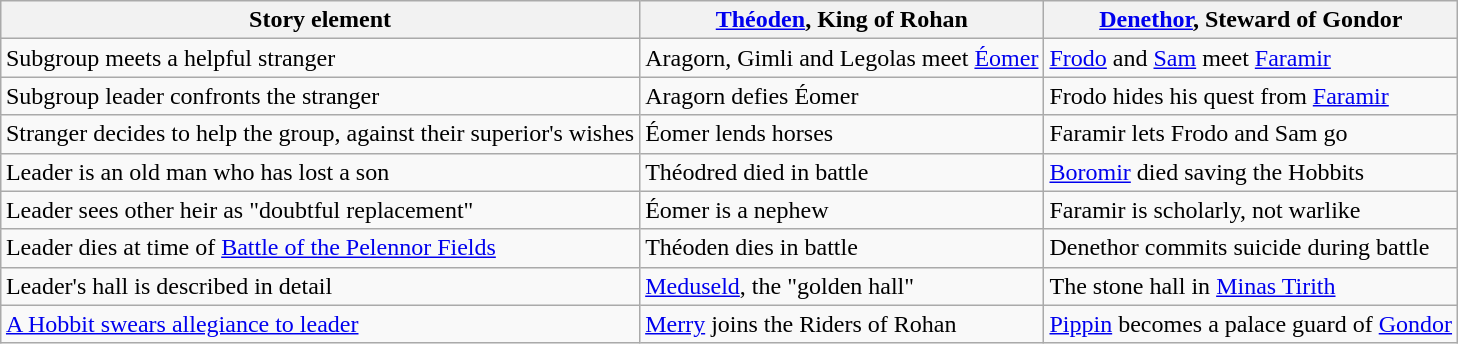<table class="wikitable" style="margin: 1em auto;">
<tr>
<th>Story element</th>
<th><a href='#'>Théoden</a>, King of Rohan</th>
<th><a href='#'>Denethor</a>, Steward of Gondor</th>
</tr>
<tr>
<td>Subgroup meets a helpful stranger</td>
<td>Aragorn, Gimli and Legolas meet <a href='#'>Éomer</a></td>
<td><a href='#'>Frodo</a> and <a href='#'>Sam</a> meet <a href='#'>Faramir</a></td>
</tr>
<tr>
<td>Subgroup leader confronts the stranger</td>
<td>Aragorn defies Éomer</td>
<td>Frodo hides his quest from <a href='#'>Faramir</a></td>
</tr>
<tr>
<td>Stranger decides to help the group, against their superior's wishes</td>
<td>Éomer lends horses</td>
<td>Faramir lets Frodo and Sam go</td>
</tr>
<tr>
<td>Leader is an old man who has lost a son</td>
<td>Théodred died in battle</td>
<td><a href='#'>Boromir</a> died saving the Hobbits</td>
</tr>
<tr>
<td>Leader sees other heir as "doubtful replacement"</td>
<td>Éomer is a nephew</td>
<td>Faramir is scholarly, not warlike</td>
</tr>
<tr>
<td>Leader dies at time of <a href='#'>Battle of the Pelennor Fields</a></td>
<td>Théoden dies in battle</td>
<td>Denethor commits suicide during battle</td>
</tr>
<tr>
<td>Leader's hall is described in detail</td>
<td><a href='#'>Meduseld</a>, the "golden hall"</td>
<td>The stone hall in <a href='#'>Minas Tirith</a></td>
</tr>
<tr>
<td><a href='#'>A Hobbit swears allegiance to leader</a></td>
<td><a href='#'>Merry</a> joins the Riders of Rohan</td>
<td><a href='#'>Pippin</a> becomes a palace guard of <a href='#'>Gondor</a></td>
</tr>
</table>
